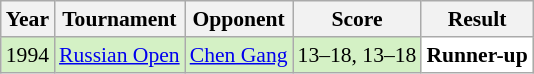<table class="sortable wikitable" style="font-size: 90%;">
<tr>
<th>Year</th>
<th>Tournament</th>
<th>Opponent</th>
<th>Score</th>
<th>Result</th>
</tr>
<tr style="background:#D4F1C5">
<td align="center">1994</td>
<td align="left"><a href='#'>Russian Open</a></td>
<td align="left"> <a href='#'>Chen Gang</a></td>
<td align="left">13–18, 13–18</td>
<td style="text-align:left; background:white"> <strong>Runner-up</strong></td>
</tr>
</table>
